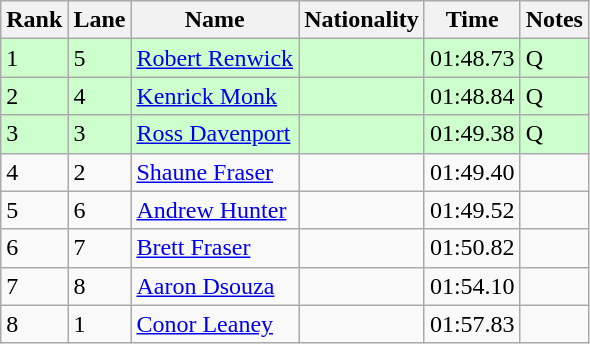<table class="wikitable">
<tr>
<th>Rank</th>
<th>Lane</th>
<th>Name</th>
<th>Nationality</th>
<th>Time</th>
<th>Notes</th>
</tr>
<tr bgcolor=ccffcc>
<td>1</td>
<td>5</td>
<td><a href='#'>Robert Renwick</a></td>
<td></td>
<td>01:48.73</td>
<td>Q</td>
</tr>
<tr bgcolor=ccffcc>
<td>2</td>
<td>4</td>
<td><a href='#'>Kenrick Monk</a></td>
<td></td>
<td>01:48.84</td>
<td>Q</td>
</tr>
<tr bgcolor=ccffcc>
<td>3</td>
<td>3</td>
<td><a href='#'>Ross Davenport</a></td>
<td></td>
<td>01:49.38</td>
<td>Q</td>
</tr>
<tr>
<td>4</td>
<td>2</td>
<td><a href='#'>Shaune Fraser</a></td>
<td></td>
<td>01:49.40</td>
<td></td>
</tr>
<tr>
<td>5</td>
<td>6</td>
<td><a href='#'>Andrew Hunter</a></td>
<td></td>
<td>01:49.52</td>
<td></td>
</tr>
<tr>
<td>6</td>
<td>7</td>
<td><a href='#'>Brett Fraser</a></td>
<td></td>
<td>01:50.82</td>
<td></td>
</tr>
<tr>
<td>7</td>
<td>8</td>
<td><a href='#'>Aaron Dsouza</a></td>
<td></td>
<td>01:54.10</td>
<td></td>
</tr>
<tr>
<td>8</td>
<td>1</td>
<td><a href='#'>Conor Leaney</a></td>
<td></td>
<td>01:57.83</td>
<td></td>
</tr>
</table>
